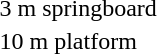<table>
<tr>
<td>3 m springboard<br></td>
<td></td>
<td></td>
<td></td>
</tr>
<tr>
<td>10 m platform<br></td>
<td></td>
<td></td>
<td></td>
</tr>
</table>
